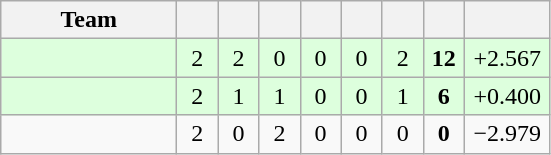<table class="wikitable" style="text-align:center;">
<tr>
<th width="110">Team</th>
<th width="20"></th>
<th width="20"></th>
<th width="20"></th>
<th width="20"></th>
<th width="20"></th>
<th width="20"></th>
<th width="20"></th>
<th width="50"><a href='#'></a></th>
</tr>
<tr bgcolor="#ddffdd">
<td align=left></td>
<td>2</td>
<td>2</td>
<td>0</td>
<td>0</td>
<td>0</td>
<td>2</td>
<td><strong>12</strong></td>
<td>+2.567</td>
</tr>
<tr bgcolor="#ddffdd">
<td align=left></td>
<td>2</td>
<td>1</td>
<td>1</td>
<td>0</td>
<td>0</td>
<td>1</td>
<td><strong>6</strong></td>
<td>+0.400</td>
</tr>
<tr>
<td align=left></td>
<td>2</td>
<td>0</td>
<td>2</td>
<td>0</td>
<td>0</td>
<td>0</td>
<td><strong>0</strong></td>
<td>−2.979</td>
</tr>
</table>
